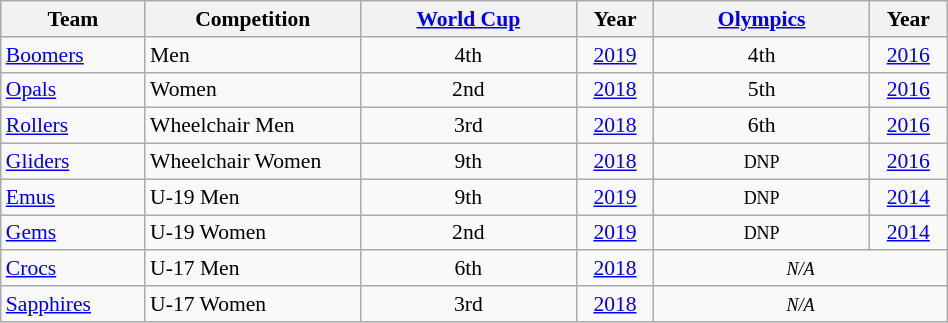<table class="wikitable" style="width: 50%; font-size:90%">
<tr>
<th width=10%>Team</th>
<th width=15%>Competition</th>
<th width=15%><strong><a href='#'>World Cup</a></strong></th>
<th width=5%>Year</th>
<th width=15%><strong><a href='#'>Olympics</a></strong></th>
<th width=5%>Year</th>
</tr>
<tr>
<td><a href='#'>Boomers</a></td>
<td>Men</td>
<td align=center>4th</td>
<td align=center><a href='#'>2019</a></td>
<td align=center>4th</td>
<td align=center><a href='#'>2016</a></td>
</tr>
<tr>
<td><a href='#'>Opals</a></td>
<td>Women</td>
<td align=center>2nd</td>
<td align=center><a href='#'>2018</a></td>
<td align=center>5th</td>
<td align=center><a href='#'>2016</a></td>
</tr>
<tr>
<td><a href='#'>Rollers</a></td>
<td>Wheelchair Men</td>
<td align=center>3rd</td>
<td align=center><a href='#'>2018</a></td>
<td align=center>6th</td>
<td align=center><a href='#'>2016</a></td>
</tr>
<tr>
<td><a href='#'>Gliders</a></td>
<td>Wheelchair Women</td>
<td align=center>9th</td>
<td align=center><a href='#'>2018</a></td>
<td align=center><small> DNP </small></td>
<td align=center><a href='#'>2016</a></td>
</tr>
<tr>
<td><a href='#'>Emus</a></td>
<td>U-19 Men</td>
<td align=center>9th</td>
<td align=center><a href='#'>2019</a></td>
<td align=center><small> DNP </small></td>
<td align=center><a href='#'>2014</a></td>
</tr>
<tr>
<td><a href='#'>Gems</a></td>
<td>U-19 Women</td>
<td align=center>2nd</td>
<td align=center><a href='#'>2019</a></td>
<td align=center><small> DNP </small></td>
<td align=center><a href='#'>2014</a></td>
</tr>
<tr>
<td><a href='#'>Crocs</a></td>
<td>U-17 Men</td>
<td align=center>6th</td>
<td align=center><a href='#'>2018</a></td>
<td colspan=2; align=center><small> <em>N/A</em> </small></td>
</tr>
<tr>
<td><a href='#'>Sapphires</a></td>
<td>U-17 Women</td>
<td align=center>3rd</td>
<td align=center><a href='#'>2018</a></td>
<td colspan=2; align=center><small> <em>N/A</em> </small></td>
</tr>
</table>
